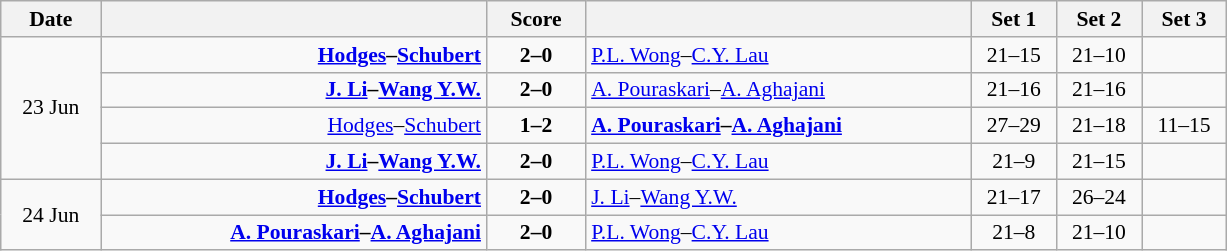<table class="wikitable" style="text-align: center; font-size:90% ">
<tr>
<th width="60">Date</th>
<th align="right" width="250"></th>
<th width="60">Score</th>
<th align="left" width="250"></th>
<th width="50">Set 1</th>
<th width="50">Set 2</th>
<th width="50">Set 3</th>
</tr>
<tr>
<td rowspan=4>23 Jun</td>
<td align=right><strong><a href='#'>Hodges</a>–<a href='#'>Schubert</a> </strong></td>
<td align=center><strong>2–0</strong></td>
<td align=left> <a href='#'>P.L. Wong</a>–<a href='#'>C.Y. Lau</a></td>
<td>21–15</td>
<td>21–10</td>
<td></td>
</tr>
<tr>
<td align=right><strong><a href='#'>J. Li</a>–<a href='#'>Wang Y.W.</a> </strong></td>
<td align=center><strong>2–0</strong></td>
<td align=left> <a href='#'>A. Pouraskari</a>–<a href='#'>A. Aghajani</a></td>
<td>21–16</td>
<td>21–16</td>
<td></td>
</tr>
<tr>
<td align=right><a href='#'>Hodges</a>–<a href='#'>Schubert</a> </td>
<td align=center><strong>1–2</strong></td>
<td align=left><strong> <a href='#'>A. Pouraskari</a>–<a href='#'>A. Aghajani</a></strong></td>
<td>27–29</td>
<td>21–18</td>
<td>11–15</td>
</tr>
<tr>
<td align=right><strong><a href='#'>J. Li</a>–<a href='#'>Wang Y.W.</a> </strong></td>
<td align=center><strong>2–0</strong></td>
<td align=left> <a href='#'>P.L. Wong</a>–<a href='#'>C.Y. Lau</a></td>
<td>21–9</td>
<td>21–15</td>
<td></td>
</tr>
<tr>
<td rowspan=2>24 Jun</td>
<td align=right><strong><a href='#'>Hodges</a>–<a href='#'>Schubert</a> </strong></td>
<td align=center><strong>2–0</strong></td>
<td align=left> <a href='#'>J. Li</a>–<a href='#'>Wang Y.W.</a></td>
<td>21–17</td>
<td>26–24</td>
<td></td>
</tr>
<tr>
<td align=right><strong><a href='#'>A. Pouraskari</a>–<a href='#'>A. Aghajani</a> </strong></td>
<td align=center><strong>2–0</strong></td>
<td align=left> <a href='#'>P.L. Wong</a>–<a href='#'>C.Y. Lau</a></td>
<td>21–8</td>
<td>21–10</td>
<td></td>
</tr>
</table>
